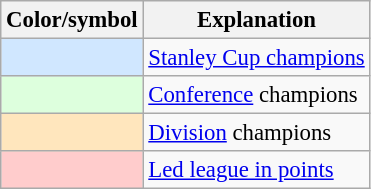<table class="wikitable" style="font-size:95%">
<tr>
<th scope="col">Color/symbol</th>
<th scope="col">Explanation</th>
</tr>
<tr>
<th scope="row" style="background:#D0E7FF"></th>
<td><a href='#'>Stanley Cup champions</a></td>
</tr>
<tr>
<th scope="row" style="background:#DDFFDD"></th>
<td><a href='#'>Conference</a> champions</td>
</tr>
<tr>
<th scope="row" style="background:#FFE6BD"></th>
<td><a href='#'>Division</a> champions</td>
</tr>
<tr>
<th scope="row" style="background:#FFCCCC"></th>
<td><a href='#'>Led league in points</a></td>
</tr>
</table>
